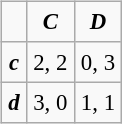<table border="1" align=left cellpadding="4" cellspacing="0" style="margin: 1em 1em 1em 1em; background: #f9f9f9; border: 1px #aaa solid; border-collapse: collapse; font-size: 95%;">
<tr>
<td></td>
<th><em>C</em></th>
<th><em>D</em></th>
</tr>
<tr>
<th><em>c</em></th>
<td>2, 2</td>
<td>0, 3</td>
</tr>
<tr>
<th><em>d</em></th>
<td>3, 0</td>
<td>1, 1</td>
</tr>
</table>
